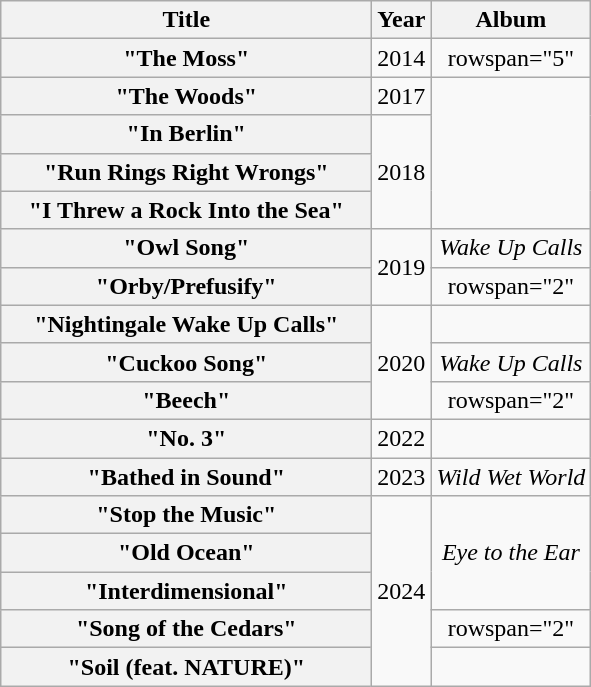<table class="wikitable plainrowheaders" style="text-align:center;">
<tr>
<th scope="col" style="width:15em;">Title</th>
<th scope="col">Year</th>
<th scope="col">Album</th>
</tr>
<tr>
<th scope="row">"The Moss"</th>
<td>2014</td>
<td>rowspan="5" </td>
</tr>
<tr>
<th scope="row">"The Woods"<br></th>
<td>2017</td>
</tr>
<tr>
<th scope="row">"In Berlin"<br></th>
<td rowspan="3">2018</td>
</tr>
<tr>
<th scope="row">"Run Rings Right Wrongs"</th>
</tr>
<tr>
<th scope="row">"I Threw a Rock Into the Sea"</th>
</tr>
<tr>
<th scope="row">"Owl Song"</th>
<td rowspan="2">2019</td>
<td><em>Wake Up Calls</em></td>
</tr>
<tr>
<th scope="row">"Orby/Prefusify"</th>
<td>rowspan="2" </td>
</tr>
<tr>
<th scope="row">"Nightingale Wake Up Calls"</th>
<td rowspan="3">2020</td>
</tr>
<tr>
<th scope="row">"Cuckoo Song"</th>
<td><em>Wake Up Calls</em></td>
</tr>
<tr>
<th scope="row">"Beech"<br></th>
<td>rowspan="2" </td>
</tr>
<tr>
<th scope="row">"No. 3"</th>
<td>2022</td>
</tr>
<tr>
<th scope="row">"Bathed in Sound"</th>
<td>2023</td>
<td><em>Wild Wet World</em></td>
</tr>
<tr>
<th scope="row">"Stop the Music"</th>
<td rowspan="5">2024</td>
<td rowspan="3"><em>Eye to the Ear</em></td>
</tr>
<tr>
<th scope="row">"Old Ocean"</th>
</tr>
<tr>
<th scope="row">"Interdimensional"</th>
</tr>
<tr>
<th scope="row">"Song of the Cedars"</th>
<td>rowspan="2" </td>
</tr>
<tr>
<th scope="row">"Soil (feat. NATURE)"</th>
</tr>
</table>
